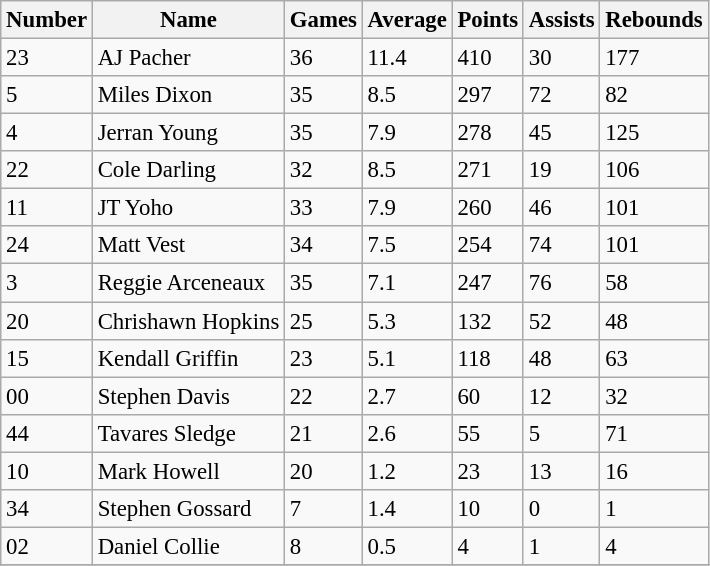<table class="wikitable" style="font-size: 95%;">
<tr>
<th>Number</th>
<th>Name</th>
<th>Games</th>
<th>Average</th>
<th>Points</th>
<th>Assists</th>
<th>Rebounds</th>
</tr>
<tr>
<td>23</td>
<td>AJ Pacher</td>
<td>36</td>
<td>11.4</td>
<td>410</td>
<td>30</td>
<td>177</td>
</tr>
<tr>
<td>5</td>
<td>Miles Dixon</td>
<td>35</td>
<td>8.5</td>
<td>297</td>
<td>72</td>
<td>82</td>
</tr>
<tr>
<td>4</td>
<td>Jerran Young</td>
<td>35</td>
<td>7.9</td>
<td>278</td>
<td>45</td>
<td>125</td>
</tr>
<tr>
<td>22</td>
<td>Cole Darling</td>
<td>32</td>
<td>8.5</td>
<td>271</td>
<td>19</td>
<td>106</td>
</tr>
<tr>
<td>11</td>
<td>JT Yoho</td>
<td>33</td>
<td>7.9</td>
<td>260</td>
<td>46</td>
<td>101</td>
</tr>
<tr>
<td>24</td>
<td>Matt Vest</td>
<td>34</td>
<td>7.5</td>
<td>254</td>
<td>74</td>
<td>101</td>
</tr>
<tr>
<td>3</td>
<td>Reggie Arceneaux</td>
<td>35</td>
<td>7.1</td>
<td>247</td>
<td>76</td>
<td>58</td>
</tr>
<tr>
<td>20</td>
<td>Chrishawn Hopkins</td>
<td>25</td>
<td>5.3</td>
<td>132</td>
<td>52</td>
<td>48</td>
</tr>
<tr>
<td>15</td>
<td>Kendall Griffin</td>
<td>23</td>
<td>5.1</td>
<td>118</td>
<td>48</td>
<td>63</td>
</tr>
<tr>
<td>00</td>
<td>Stephen Davis</td>
<td>22</td>
<td>2.7</td>
<td>60</td>
<td>12</td>
<td>32</td>
</tr>
<tr>
<td>44</td>
<td>Tavares Sledge</td>
<td>21</td>
<td>2.6</td>
<td>55</td>
<td>5</td>
<td>71</td>
</tr>
<tr>
<td>10</td>
<td>Mark Howell</td>
<td>20</td>
<td>1.2</td>
<td>23</td>
<td>13</td>
<td>16</td>
</tr>
<tr>
<td>34</td>
<td>Stephen Gossard</td>
<td>7</td>
<td>1.4</td>
<td>10</td>
<td>0</td>
<td>1</td>
</tr>
<tr>
<td>02</td>
<td>Daniel Collie</td>
<td>8</td>
<td>0.5</td>
<td>4</td>
<td>1</td>
<td>4</td>
</tr>
<tr>
</tr>
</table>
